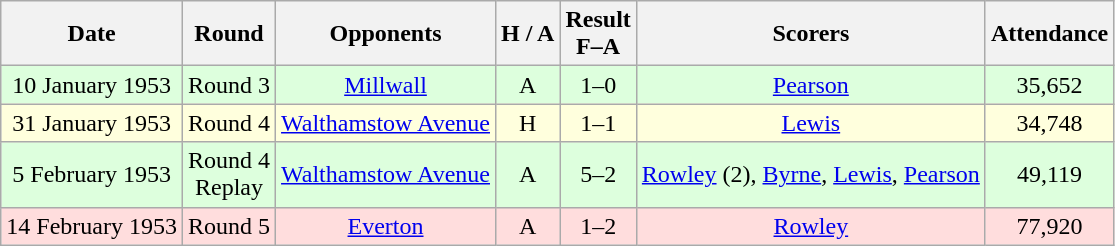<table class="wikitable" style="text-align:center">
<tr>
<th>Date</th>
<th>Round</th>
<th>Opponents</th>
<th>H / A</th>
<th>Result<br>F–A</th>
<th>Scorers</th>
<th>Attendance</th>
</tr>
<tr bgcolor="#ddffdd">
<td>10 January 1953</td>
<td>Round 3</td>
<td><a href='#'>Millwall</a></td>
<td>A</td>
<td>1–0</td>
<td><a href='#'>Pearson</a></td>
<td>35,652</td>
</tr>
<tr bgcolor="#ffffdd">
<td>31 January 1953</td>
<td>Round 4</td>
<td><a href='#'>Walthamstow Avenue</a></td>
<td>H</td>
<td>1–1</td>
<td><a href='#'>Lewis</a></td>
<td>34,748</td>
</tr>
<tr bgcolor="#ddffdd">
<td>5 February 1953</td>
<td>Round 4<br>Replay</td>
<td><a href='#'>Walthamstow Avenue</a></td>
<td>A</td>
<td>5–2</td>
<td><a href='#'>Rowley</a> (2), <a href='#'>Byrne</a>, <a href='#'>Lewis</a>, <a href='#'>Pearson</a></td>
<td>49,119</td>
</tr>
<tr bgcolor="#ffdddd">
<td>14 February 1953</td>
<td>Round 5</td>
<td><a href='#'>Everton</a></td>
<td>A</td>
<td>1–2</td>
<td><a href='#'>Rowley</a></td>
<td>77,920</td>
</tr>
</table>
